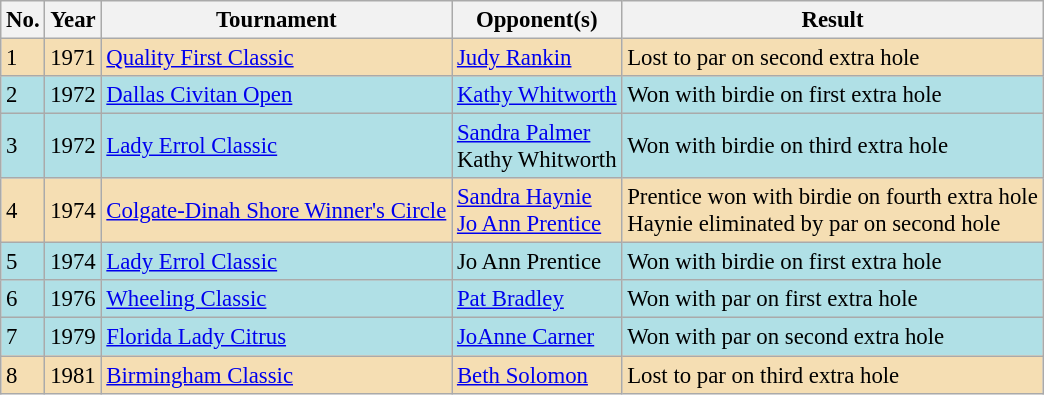<table class="wikitable" style="font-size:95%;">
<tr>
<th>No.</th>
<th>Year</th>
<th>Tournament</th>
<th>Opponent(s)</th>
<th>Result</th>
</tr>
<tr style="background:#F5DEB3;">
<td>1</td>
<td>1971</td>
<td><a href='#'>Quality First Classic</a></td>
<td> <a href='#'>Judy Rankin</a></td>
<td>Lost to par on second extra hole</td>
</tr>
<tr style="background:#B0E0E6;">
<td>2</td>
<td>1972</td>
<td><a href='#'>Dallas Civitan Open</a></td>
<td> <a href='#'>Kathy Whitworth</a></td>
<td>Won with birdie on first extra hole</td>
</tr>
<tr style="background:#B0E0E6;">
<td>3</td>
<td>1972</td>
<td><a href='#'>Lady Errol Classic</a></td>
<td> <a href='#'>Sandra Palmer</a><br> Kathy Whitworth</td>
<td>Won with birdie on third extra hole</td>
</tr>
<tr style="background:#F5DEB3;">
<td>4</td>
<td>1974</td>
<td><a href='#'>Colgate-Dinah Shore Winner's Circle</a></td>
<td> <a href='#'>Sandra Haynie</a><br> <a href='#'>Jo Ann Prentice</a></td>
<td>Prentice won with birdie on fourth extra hole<br>Haynie eliminated by par on second hole</td>
</tr>
<tr style="background:#B0E0E6;">
<td>5</td>
<td>1974</td>
<td><a href='#'>Lady Errol Classic</a></td>
<td> Jo Ann Prentice</td>
<td>Won with birdie on first extra hole</td>
</tr>
<tr style="background:#B0E0E6;">
<td>6</td>
<td>1976</td>
<td><a href='#'>Wheeling Classic</a></td>
<td> <a href='#'>Pat Bradley</a></td>
<td>Won with par on first extra hole</td>
</tr>
<tr style="background:#B0E0E6;">
<td>7</td>
<td>1979</td>
<td><a href='#'>Florida Lady Citrus</a></td>
<td> <a href='#'>JoAnne Carner</a></td>
<td>Won with par on second extra hole</td>
</tr>
<tr style="background:#F5DEB3;">
<td>8</td>
<td>1981</td>
<td><a href='#'>Birmingham Classic</a></td>
<td> <a href='#'>Beth Solomon</a></td>
<td>Lost to par on third extra hole</td>
</tr>
</table>
